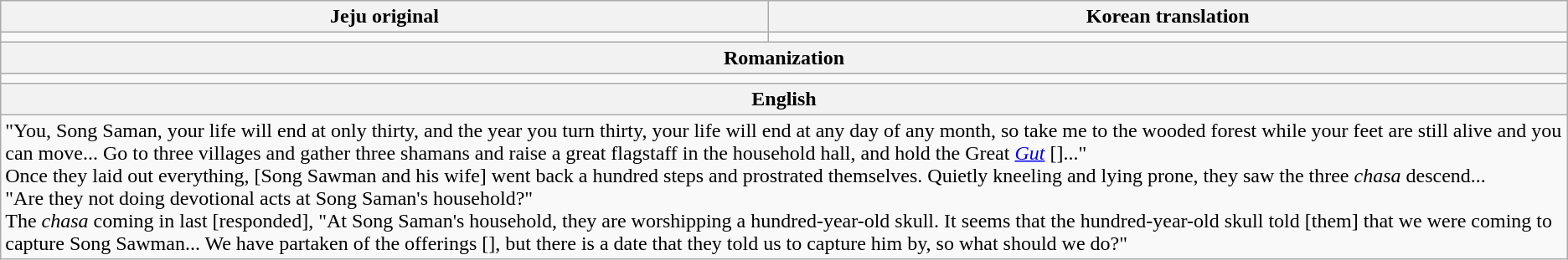<table class="wikitable">
<tr>
<th>Jeju original</th>
<th>Korean translation</th>
</tr>
<tr>
<td style="width:49%"></td>
<td></td>
</tr>
<tr>
<th colspan="2">Romanization</th>
</tr>
<tr>
<td colspan="2"></td>
</tr>
<tr>
<th colspan="2">English</th>
</tr>
<tr>
<td colspan="2">"You, Song Saman, your life will end at only thirty, and the year you turn thirty, your life will end at any day of any month, so take me to the wooded forest while your feet are still alive and you can move... Go to three villages and gather three shamans and raise a great flagstaff in the household hall, and hold the Great <em><a href='#'>Gut</a></em> []..."<br>Once they laid out everything, [Song Sawman and his wife] went back a hundred steps and prostrated themselves. Quietly kneeling and lying prone, they saw the three <em>chasa</em> descend...<br>"Are they not doing devotional acts at Song Saman's household?"<br>The <em>chasa</em> coming in last [responded], "At Song Saman's household, they are worshipping a hundred-year-old skull. It seems that the hundred-year-old skull told [them] that we were coming to capture Song Sawman...  We have partaken of the offerings [], but there is a date that they told us to capture him by, so what should we do?"</td>
</tr>
</table>
